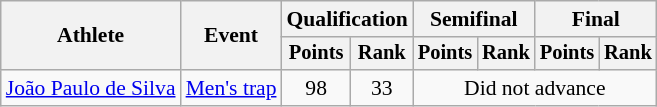<table class="wikitable" style="font-size:90%">
<tr>
<th rowspan="2">Athlete</th>
<th rowspan="2">Event</th>
<th colspan=2>Qualification</th>
<th colspan=2>Semifinal</th>
<th colspan=2>Final</th>
</tr>
<tr style="font-size:95%">
<th>Points</th>
<th>Rank</th>
<th>Points</th>
<th>Rank</th>
<th>Points</th>
<th>Rank</th>
</tr>
<tr align=center>
<td align=left><a href='#'>João Paulo de Silva</a></td>
<td align=left><a href='#'>Men's trap</a></td>
<td>98</td>
<td>33</td>
<td colspan=4>Did not advance</td>
</tr>
</table>
